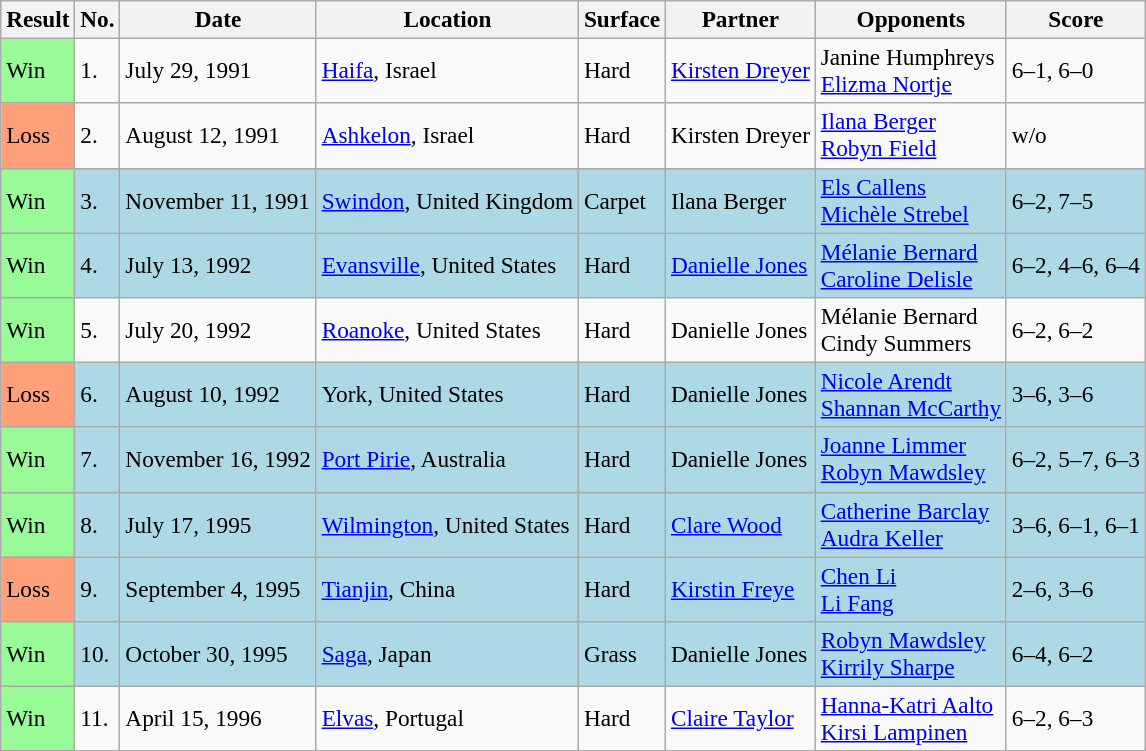<table class="sortable wikitable" style=font-size:97%>
<tr>
<th>Result</th>
<th>No.</th>
<th>Date</th>
<th>Location</th>
<th>Surface</th>
<th>Partner</th>
<th>Opponents</th>
<th class="unsortable">Score</th>
</tr>
<tr>
<td style="background:#98fb98;">Win</td>
<td>1.</td>
<td>July 29, 1991</td>
<td><a href='#'>Haifa</a>, Israel</td>
<td>Hard</td>
<td> <a href='#'>Kirsten Dreyer</a></td>
<td> Janine Humphreys <br>  <a href='#'>Elizma Nortje</a></td>
<td>6–1, 6–0</td>
</tr>
<tr>
<td style="background:#ffa07a;">Loss</td>
<td>2.</td>
<td>August 12, 1991</td>
<td><a href='#'>Ashkelon</a>, Israel</td>
<td>Hard</td>
<td> Kirsten Dreyer</td>
<td> <a href='#'>Ilana Berger</a> <br>  <a href='#'>Robyn Field</a></td>
<td>w/o</td>
</tr>
<tr style="background:lightblue;">
<td style="background:#98fb98;">Win</td>
<td>3.</td>
<td>November 11, 1991</td>
<td><a href='#'>Swindon</a>, United Kingdom</td>
<td>Carpet</td>
<td> Ilana Berger</td>
<td> <a href='#'>Els Callens</a> <br>  <a href='#'>Michèle Strebel</a></td>
<td>6–2, 7–5</td>
</tr>
<tr style="background:lightblue;">
<td style="background:#98fb98;">Win</td>
<td>4.</td>
<td>July 13, 1992</td>
<td><a href='#'>Evansville</a>, United States</td>
<td>Hard</td>
<td> <a href='#'>Danielle Jones</a></td>
<td> <a href='#'>Mélanie Bernard</a> <br>  <a href='#'>Caroline Delisle</a></td>
<td>6–2, 4–6, 6–4</td>
</tr>
<tr>
<td style="background:#98fb98;">Win</td>
<td>5.</td>
<td>July 20, 1992</td>
<td><a href='#'>Roanoke</a>, United States</td>
<td>Hard</td>
<td> Danielle Jones</td>
<td> Mélanie Bernard <br>  Cindy Summers</td>
<td>6–2, 6–2</td>
</tr>
<tr style="background:lightblue;">
<td style="background:#ffa07a;">Loss</td>
<td>6.</td>
<td>August 10, 1992</td>
<td>York, United States</td>
<td>Hard</td>
<td> Danielle Jones</td>
<td> <a href='#'>Nicole Arendt</a> <br>  <a href='#'>Shannan McCarthy</a></td>
<td>3–6, 3–6</td>
</tr>
<tr style="background:lightblue;">
<td style="background:#98fb98;">Win</td>
<td>7.</td>
<td>November 16, 1992</td>
<td><a href='#'>Port Pirie</a>, Australia</td>
<td>Hard</td>
<td> Danielle Jones</td>
<td> <a href='#'>Joanne Limmer</a> <br>  <a href='#'>Robyn Mawdsley</a></td>
<td>6–2, 5–7, 6–3</td>
</tr>
<tr style="background:lightblue;">
<td style="background:#98fb98;">Win</td>
<td>8.</td>
<td>July 17, 1995</td>
<td><a href='#'>Wilmington</a>, United States</td>
<td>Hard</td>
<td> <a href='#'>Clare Wood</a></td>
<td> <a href='#'>Catherine Barclay</a> <br>  <a href='#'>Audra Keller</a></td>
<td>3–6, 6–1, 6–1</td>
</tr>
<tr style="background:lightblue;">
<td style="background:#ffa07a;">Loss</td>
<td>9.</td>
<td>September 4, 1995</td>
<td><a href='#'>Tianjin</a>, China</td>
<td>Hard</td>
<td> <a href='#'>Kirstin Freye</a></td>
<td> <a href='#'>Chen Li</a> <br>  <a href='#'>Li Fang</a></td>
<td>2–6, 3–6</td>
</tr>
<tr style="background:lightblue;">
<td style="background:#98fb98;">Win</td>
<td>10.</td>
<td>October 30, 1995</td>
<td><a href='#'>Saga</a>, Japan</td>
<td>Grass</td>
<td> Danielle Jones</td>
<td> <a href='#'>Robyn Mawdsley</a> <br>  <a href='#'>Kirrily Sharpe</a></td>
<td>6–4, 6–2</td>
</tr>
<tr>
<td style="background:#98fb98;">Win</td>
<td>11.</td>
<td>April 15, 1996</td>
<td><a href='#'>Elvas</a>, Portugal</td>
<td>Hard</td>
<td> <a href='#'>Claire Taylor</a></td>
<td> <a href='#'>Hanna-Katri Aalto</a> <br>  <a href='#'>Kirsi Lampinen</a></td>
<td>6–2, 6–3</td>
</tr>
</table>
